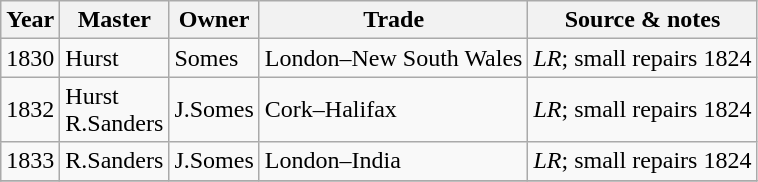<table class=" wikitable">
<tr>
<th>Year</th>
<th>Master</th>
<th>Owner</th>
<th>Trade</th>
<th>Source & notes</th>
</tr>
<tr>
<td>1830</td>
<td>Hurst</td>
<td>Somes</td>
<td>London–New South Wales</td>
<td><em>LR</em>; small repairs 1824</td>
</tr>
<tr>
<td>1832</td>
<td>Hurst<br>R.Sanders</td>
<td>J.Somes</td>
<td>Cork–Halifax</td>
<td><em>LR</em>; small repairs 1824</td>
</tr>
<tr>
<td>1833</td>
<td>R.Sanders</td>
<td>J.Somes</td>
<td>London–India</td>
<td><em>LR</em>; small repairs 1824</td>
</tr>
<tr>
</tr>
</table>
